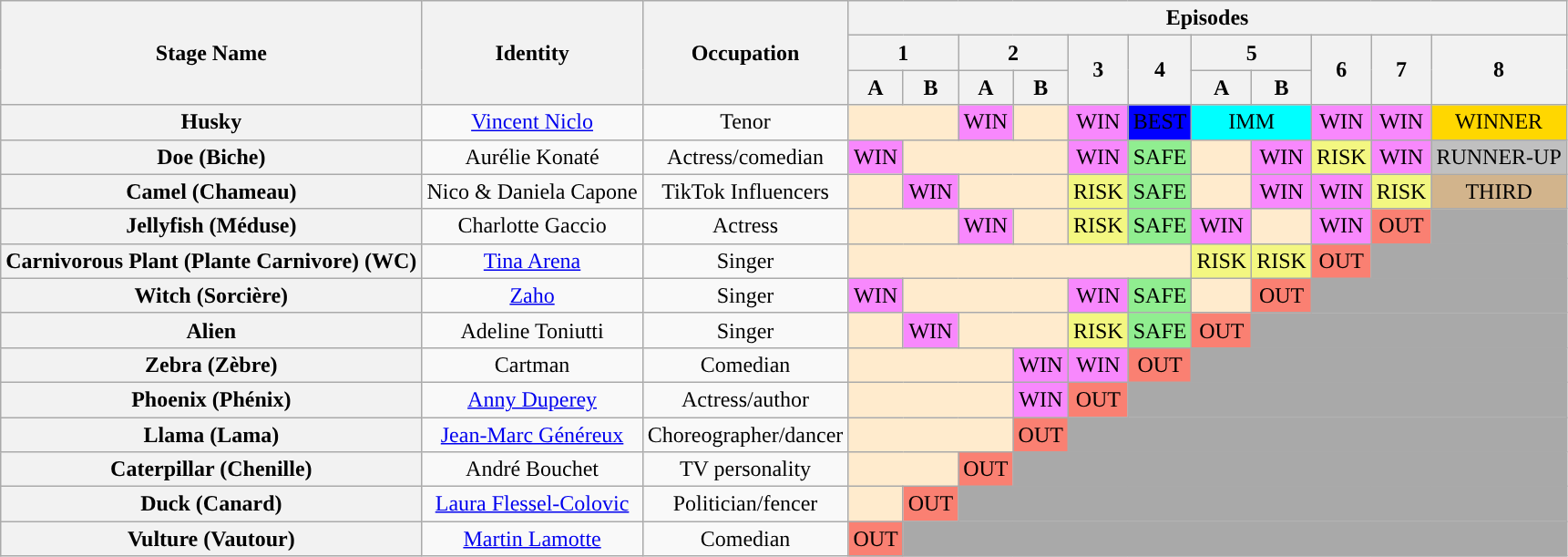<table class="wikitable" style="text-align:center; ">
<tr>
<th rowspan="3">Stage Name</th>
<th rowspan="3">Identity</th>
<th rowspan="3">Occupation</th>
<th colspan="11">Episodes</th>
</tr>
<tr>
<th colspan="2">1</th>
<th colspan="2">2</th>
<th rowspan="2">3</th>
<th rowspan="2">4</th>
<th colspan="2">5</th>
<th rowspan="2">6</th>
<th rowspan="2">7</th>
<th rowspan="2">8</th>
</tr>
<tr>
<th>A</th>
<th>B</th>
<th>A</th>
<th>B</th>
<th>A</th>
<th>B</th>
</tr>
<tr>
<th>Husky</th>
<td><a href='#'>Vincent Niclo</a></td>
<td>Tenor</td>
<td colspan="2" bgcolor="#FFEBCD"></td>
<td bgcolor="#F888FD">WIN</td>
<td bgcolor="#FFEBCD"></td>
<td bgcolor="#F888FD">WIN</td>
<td bgcolor="blue">BEST</td>
<td colspan="2" bgcolor="cyan">IMM</td>
<td bgcolor="#F888FD">WIN</td>
<td bgcolor="#F888FD">WIN</td>
<td bgcolor="gold">WINNER</td>
</tr>
<tr>
<th>Doe (Biche)</th>
<td>Aurélie Konaté</td>
<td>Actress/comedian</td>
<td bgcolor="#F888FD">WIN</td>
<td colspan="3" bgcolor="#FFEBCD"></td>
<td bgcolor="#F888FD">WIN</td>
<td bgcolor= lightgreen>SAFE</td>
<td bgcolor="#FFEBCD"></td>
<td bgcolor="#F888FD">WIN</td>
<td bgcolor="#F3F781">RISK</td>
<td bgcolor="#F888FD">WIN</td>
<td bgcolor="silver">RUNNER-UP</td>
</tr>
<tr>
<th>Camel (Chameau)</th>
<td>Nico & Daniela Capone</td>
<td>TikTok Influencers</td>
<td bgcolor="#FFEBCD"></td>
<td bgcolor="#F888FD">WIN</td>
<td colspan="2" bgcolor="#FFEBCD"></td>
<td bgcolor="#F3F781">RISK</td>
<td bgcolor= lightgreen>SAFE</td>
<td bgcolor="#FFEBCD"></td>
<td bgcolor="#F888FD">WIN</td>
<td bgcolor="#F888FD">WIN</td>
<td bgcolor="#F3F781">RISK</td>
<td bgcolor=tan>THIRD</td>
</tr>
<tr>
<th>Jellyfish (Méduse)</th>
<td>Charlotte Gaccio</td>
<td>Actress</td>
<td colspan="2" bgcolor="#FFEBCD"></td>
<td bgcolor="#F888FD">WIN</td>
<td bgcolor="#FFEBCD"></td>
<td bgcolor="#F3F781">RISK</td>
<td bgcolor= lightgreen>SAFE</td>
<td bgcolor="#F888FD">WIN</td>
<td bgcolor="#FFEBCD"></td>
<td bgcolor="#F888FD">WIN</td>
<td bgcolor="salmon">OUT</td>
<td bgcolor="darkgrey"></td>
</tr>
<tr>
<th>Carnivorous Plant (Plante Carnivore) (WC)</th>
<td><a href='#'>Tina Arena</a></td>
<td>Singer</td>
<td colspan="6" bgcolor="#FFEBCD"></td>
<td bgcolor="#F3F781">RISK</td>
<td bgcolor="#F3F781">RISK</td>
<td bgcolor="salmon">OUT</td>
<td colspan="2" bgcolor="darkgrey"></td>
</tr>
<tr>
<th>Witch (Sorcière)</th>
<td><a href='#'>Zaho</a></td>
<td>Singer</td>
<td bgcolor="#F888FD">WIN</td>
<td colspan="3" bgcolor="#FFEBCD"></td>
<td bgcolor="#F888FD">WIN</td>
<td bgcolor= lightgreen>SAFE</td>
<td bgcolor="#FFEBCD"></td>
<td bgcolor= "salmon">OUT</td>
<td colspan="3" bgcolor="darkgrey"></td>
</tr>
<tr>
<th>Alien</th>
<td>Adeline Toniutti</td>
<td>Singer</td>
<td bgcolor="#FFEBCD"></td>
<td bgcolor="#F888FD">WIN</td>
<td colspan="2" bgcolor="#FFEBCD"></td>
<td bgcolor="#F3F781">RISK</td>
<td bgcolor= lightgreen>SAFE</td>
<td bgcolor= "salmon">OUT</td>
<td colspan="4" bgcolor="darkgrey"></td>
</tr>
<tr>
<th>Zebra (Zèbre)</th>
<td>Cartman</td>
<td>Comedian</td>
<td colspan="3" bgcolor="#FFEBCD"></td>
<td bgcolor="#F888FD">WIN</td>
<td bgcolor="#F888FD">WIN</td>
<td bgcolor="salmon">OUT</td>
<td colspan="5" bgcolor="darkgrey"></td>
</tr>
<tr>
<th>Phoenix (Phénix)</th>
<td><a href='#'>Anny Duperey</a></td>
<td>Actress/author</td>
<td colspan="3" bgcolor="#FFEBCD"></td>
<td bgcolor="#F888FD">WIN</td>
<td bgcolor="salmon">OUT</td>
<td colspan="6" bgcolor="darkgrey"></td>
</tr>
<tr>
<th>Llama (Lama)</th>
<td><a href='#'>Jean-Marc Généreux</a></td>
<td>Choreographer/dancer</td>
<td colspan="3" bgcolor="#FFEBCD"></td>
<td bgcolor="salmon">OUT</td>
<td colspan="7" bgcolor="darkgrey"></td>
</tr>
<tr>
<th>Caterpillar (Chenille)</th>
<td>André Bouchet</td>
<td>TV personality</td>
<td colspan="2" bgcolor="#FFEBCD"></td>
<td bgcolor="salmon">OUT</td>
<td colspan="8" bgcolor="darkgrey"></td>
</tr>
<tr>
<th>Duck (Canard)</th>
<td><a href='#'>Laura Flessel-Colovic</a></td>
<td>Politician/fencer</td>
<td bgcolor="#FFEBCD"></td>
<td bgcolor="salmon">OUT</td>
<td colspan="9" bgcolor="darkgrey"></td>
</tr>
<tr>
<th>Vulture (Vautour)</th>
<td><a href='#'>Martin Lamotte</a></td>
<td>Comedian</td>
<td bgcolor="salmon">OUT</td>
<td colspan="10" bgcolor="darkgrey"></td>
</tr>
</table>
